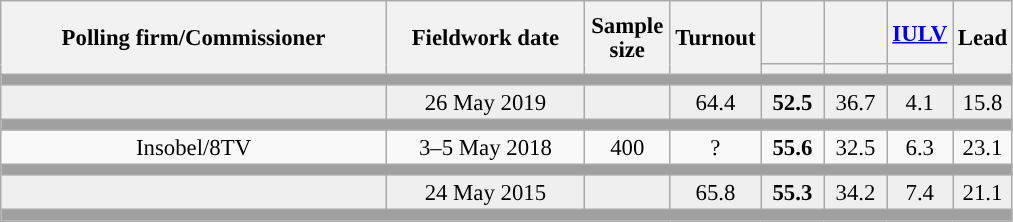<table class="wikitable collapsible collapsed" style="text-align:center; font-size:95%; line-height:16px;">
<tr style="height:42px;">
<th style="width:250px;" rowspan="2">Polling firm/Commissioner</th>
<th style="width:125px;" rowspan="2">Fieldwork date</th>
<th style="width:50px;" rowspan="2">Sample size</th>
<th style="width:45px;" rowspan="2">Turnout</th>
<th style="width:35px;"></th>
<th style="width:35px;"></th>
<th style="width:35px;"><a href='#'>IULV</a></th>
<th style="width:30px;" rowspan="2">Lead</th>
</tr>
<tr>
<th style="color:inherit;background:"></th>
<th style="color:inherit;background:"></th>
<th style="color:inherit;background:"></th>
</tr>
<tr>
<td colspan="8" style="background:#A0A0A0"></td>
</tr>
<tr style="background:#EFEFEF;">
<td><strong></strong></td>
<td>26 May 2019</td>
<td></td>
<td>64.4</td>
<td><strong>52.5</strong><br></td>
<td>36.7<br></td>
<td>4.1<br></td>
<td style="background:">15.8</td>
</tr>
<tr>
<td colspan="8" style="background:#A0A0A0"></td>
</tr>
<tr>
<td>Insobel/8TV</td>
<td>3–5 May 2018</td>
<td>400</td>
<td>?</td>
<td><strong>55.6</strong><br></td>
<td>32.5<br></td>
<td>6.3<br></td>
<td style="background:">23.1</td>
</tr>
<tr>
<td colspan="8" style="background:#A0A0A0"></td>
</tr>
<tr style="background:#EFEFEF;">
<td><strong></strong></td>
<td>24 May 2015</td>
<td></td>
<td>65.8</td>
<td><strong>55.3</strong><br></td>
<td>34.2<br></td>
<td>7.4<br></td>
<td style="background:">21.1</td>
</tr>
<tr>
<td colspan="8" style="background:#A0A0A0"></td>
</tr>
</table>
